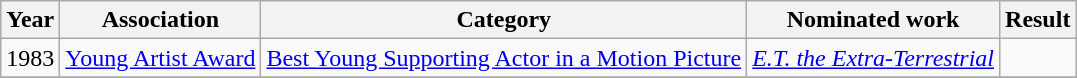<table class="wikitable sortable">
<tr>
<th>Year</th>
<th>Association</th>
<th>Category</th>
<th>Nominated work</th>
<th>Result</th>
</tr>
<tr>
<td>1983</td>
<td><a href='#'>Young Artist Award</a></td>
<td><a href='#'>Best Young Supporting Actor in a Motion Picture</a></td>
<td><em><a href='#'>E.T. the Extra-Terrestrial</a></em></td>
<td></td>
</tr>
<tr>
</tr>
</table>
